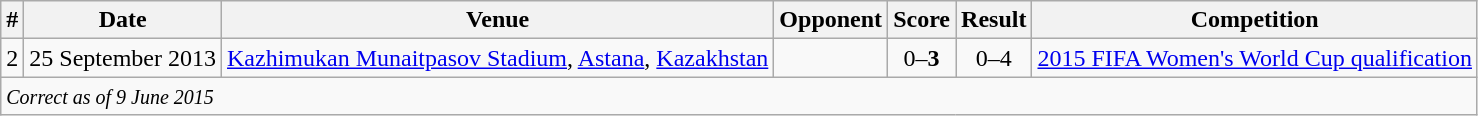<table class="wikitable">
<tr>
<th>#</th>
<th>Date</th>
<th>Venue</th>
<th>Opponent</th>
<th>Score</th>
<th>Result</th>
<th>Competition</th>
</tr>
<tr>
<td align="center">2</td>
<td>25 September 2013</td>
<td><a href='#'>Kazhimukan Munaitpasov Stadium</a>, <a href='#'>Astana</a>, <a href='#'>Kazakhstan</a></td>
<td></td>
<td align="center">0–<strong>3</strong></td>
<td align="center">0–4</td>
<td><a href='#'>2015 FIFA Women's World Cup qualification</a></td>
</tr>
<tr>
<td colspan="12"><small><em>Correct as of 9 June 2015</em></small></td>
</tr>
</table>
